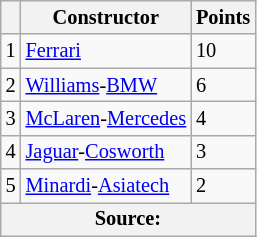<table class="wikitable" style="font-size: 85%;">
<tr>
<th scope="col"></th>
<th scope="col">Constructor</th>
<th scope="col">Points</th>
</tr>
<tr>
<td align="center">1</td>
<td> <a href='#'>Ferrari</a></td>
<td>10</td>
</tr>
<tr>
<td align="center">2</td>
<td> <a href='#'>Williams</a>-<a href='#'>BMW</a></td>
<td>6</td>
</tr>
<tr>
<td align="center">3</td>
<td> <a href='#'>McLaren</a>-<a href='#'>Mercedes</a></td>
<td>4</td>
</tr>
<tr>
<td align="center">4</td>
<td> <a href='#'>Jaguar</a>-<a href='#'>Cosworth</a></td>
<td>3</td>
</tr>
<tr>
<td align="center">5</td>
<td> <a href='#'>Minardi</a>-<a href='#'>Asiatech</a></td>
<td>2</td>
</tr>
<tr>
<th colspan=3>Source:</th>
</tr>
</table>
